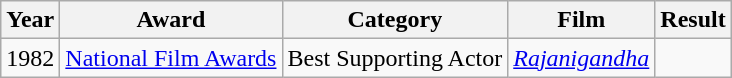<table class="wikitable">
<tr>
<th>Year</th>
<th>Award</th>
<th>Category</th>
<th>Film</th>
<th>Result</th>
</tr>
<tr>
<td>1982</td>
<td><a href='#'>National Film Awards</a></td>
<td>Best Supporting Actor</td>
<td><em><a href='#'>Rajanigandha</a></em></td>
<td></td>
</tr>
</table>
